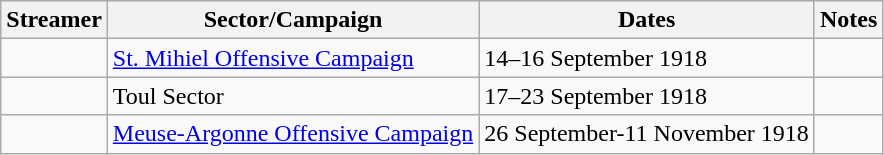<table class="wikitable">
<tr style="background:#efefef;">
<th>Streamer</th>
<th>Sector/Campaign</th>
<th>Dates</th>
<th>Notes</th>
</tr>
<tr>
<td></td>
<td><a href='#'>St. Mihiel Offensive Campaign</a></td>
<td>14–16 September 1918</td>
<td></td>
</tr>
<tr>
<td></td>
<td>Toul Sector</td>
<td>17–23 September 1918</td>
<td></td>
</tr>
<tr>
<td></td>
<td><a href='#'>Meuse-Argonne Offensive Campaign</a></td>
<td>26 September-11 November 1918</td>
<td></td>
</tr>
</table>
